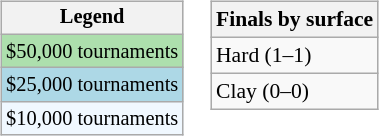<table>
<tr valign=top>
<td><br><table class=wikitable style="font-size:85%">
<tr>
<th>Legend</th>
</tr>
<tr style="background:#addfad;">
<td>$50,000 tournaments</td>
</tr>
<tr style="background:lightblue;">
<td>$25,000 tournaments</td>
</tr>
<tr style="background:#f0f8ff;">
<td>$10,000 tournaments</td>
</tr>
</table>
</td>
<td><br><table class=wikitable style="font-size:90%">
<tr>
<th>Finals by surface</th>
</tr>
<tr>
<td>Hard (1–1)</td>
</tr>
<tr>
<td>Clay (0–0)</td>
</tr>
</table>
</td>
</tr>
</table>
